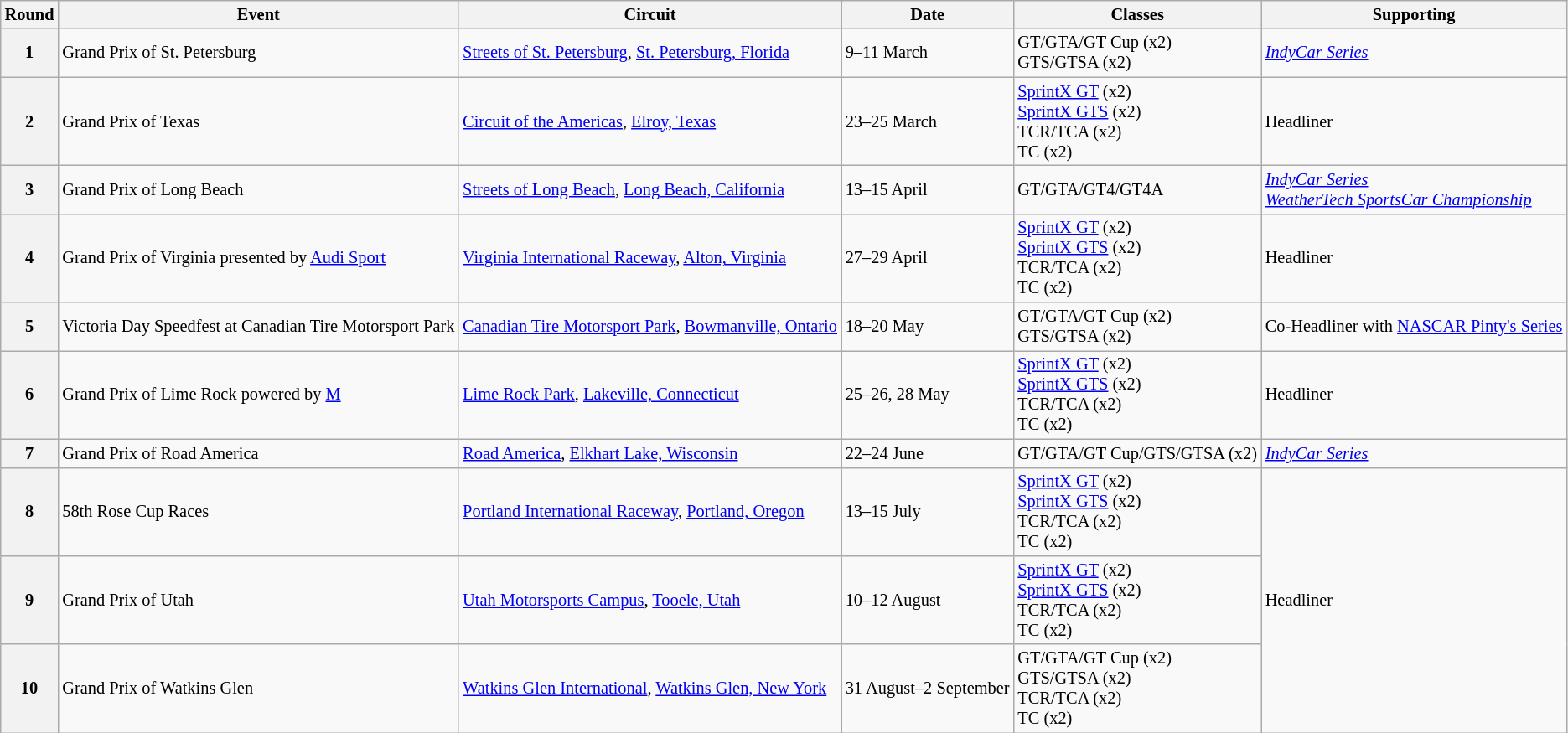<table class="wikitable" style="font-size: 85%;">
<tr>
<th>Round</th>
<th>Event</th>
<th>Circuit</th>
<th>Date</th>
<th>Classes</th>
<th>Supporting</th>
</tr>
<tr>
<th>1</th>
<td>Grand Prix of St. Petersburg</td>
<td> <a href='#'>Streets of St. Petersburg</a>, <a href='#'>St. Petersburg, Florida</a></td>
<td>9–11 March</td>
<td>GT/GTA/GT Cup (x2)<br>GTS/GTSA (x2)</td>
<td><em><a href='#'>IndyCar Series</a></em></td>
</tr>
<tr>
<th>2</th>
<td>Grand Prix of Texas</td>
<td> <a href='#'>Circuit of the Americas</a>, <a href='#'>Elroy, Texas</a></td>
<td>23–25 March</td>
<td><a href='#'>SprintX GT</a> (x2)<br><a href='#'>SprintX GTS</a> (x2)<br>TCR/TCA (x2)<br>TC (x2)</td>
<td>Headliner</td>
</tr>
<tr>
<th>3</th>
<td>Grand Prix of Long Beach</td>
<td> <a href='#'>Streets of Long Beach</a>, <a href='#'>Long Beach, California</a></td>
<td>13–15 April</td>
<td>GT/GTA/GT4/GT4A</td>
<td><em><a href='#'>IndyCar Series</a></em><br><em><a href='#'>WeatherTech SportsCar Championship</a></em></td>
</tr>
<tr>
<th>4</th>
<td>Grand Prix of Virginia presented by <a href='#'>Audi Sport</a></td>
<td> <a href='#'>Virginia International Raceway</a>, <a href='#'>Alton, Virginia</a></td>
<td>27–29 April</td>
<td><a href='#'>SprintX GT</a> (x2)<br><a href='#'>SprintX GTS</a> (x2)<br>TCR/TCA (x2)<br>TC (x2)</td>
<td>Headliner</td>
</tr>
<tr>
<th>5</th>
<td>Victoria Day Speedfest at Canadian Tire Motorsport Park</td>
<td> <a href='#'>Canadian Tire Motorsport Park</a>, <a href='#'>Bowmanville, Ontario</a></td>
<td>18–20 May</td>
<td>GT/GTA/GT Cup (x2)<br>GTS/GTSA (x2)</td>
<td>Co-Headliner with <a href='#'>NASCAR Pinty's Series</a></td>
</tr>
<tr>
<th>6</th>
<td>Grand Prix of Lime Rock powered by <a href='#'>M</a></td>
<td> <a href='#'>Lime Rock Park</a>, <a href='#'>Lakeville, Connecticut</a></td>
<td>25–26, 28 May</td>
<td><a href='#'>SprintX GT</a> (x2)<br><a href='#'>SprintX GTS</a> (x2)<br>TCR/TCA (x2)<br>TC (x2)</td>
<td>Headliner</td>
</tr>
<tr>
<th>7</th>
<td>Grand Prix of Road America</td>
<td> <a href='#'>Road America</a>, <a href='#'>Elkhart Lake, Wisconsin</a></td>
<td>22–24 June</td>
<td>GT/GTA/GT Cup/GTS/GTSA (x2)</td>
<td><em><a href='#'>IndyCar Series</a></em></td>
</tr>
<tr>
<th>8</th>
<td>58th Rose Cup Races</td>
<td> <a href='#'>Portland International Raceway</a>, <a href='#'>Portland, Oregon</a></td>
<td>13–15 July</td>
<td><a href='#'>SprintX GT</a> (x2)<br><a href='#'>SprintX GTS</a> (x2)<br>TCR/TCA (x2)<br>TC (x2)</td>
<td rowspan=3>Headliner</td>
</tr>
<tr>
<th>9</th>
<td>Grand Prix of Utah</td>
<td> <a href='#'>Utah Motorsports Campus</a>, <a href='#'>Tooele, Utah</a></td>
<td>10–12 August</td>
<td><a href='#'>SprintX GT</a> (x2)<br><a href='#'>SprintX GTS</a> (x2)<br>TCR/TCA (x2)<br>TC (x2)</td>
</tr>
<tr>
<th>10</th>
<td>Grand Prix of Watkins Glen</td>
<td> <a href='#'>Watkins Glen International</a>, <a href='#'>Watkins Glen, New York</a></td>
<td>31 August–2 September</td>
<td>GT/GTA/GT Cup (x2)<br>GTS/GTSA (x2)<br>TCR/TCA (x2)<br>TC (x2)</td>
</tr>
</table>
